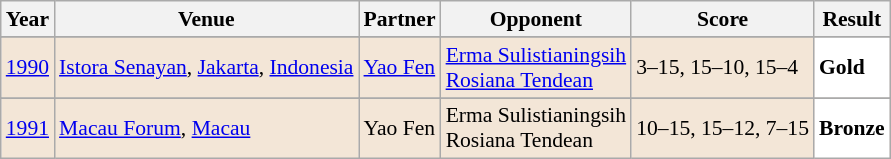<table class="sortable wikitable" style="font-size: 90%;">
<tr>
<th>Year</th>
<th>Venue</th>
<th>Partner</th>
<th>Opponent</th>
<th>Score</th>
<th>Result</th>
</tr>
<tr>
</tr>
<tr style="background:#F3E6D7">
<td align="center"><a href='#'>1990</a></td>
<td align="left"><a href='#'>Istora Senayan</a>, <a href='#'>Jakarta</a>, <a href='#'>Indonesia</a></td>
<td align="left"> <a href='#'>Yao Fen</a></td>
<td align="left"> <a href='#'>Erma Sulistianingsih</a> <br>  <a href='#'>Rosiana Tendean</a></td>
<td align="left">3–15, 15–10, 15–4</td>
<td style="text-align:left; background:white"> <strong>Gold</strong></td>
</tr>
<tr>
</tr>
<tr style="background:#F3E6D7">
<td align="center"><a href='#'>1991</a></td>
<td align="left"><a href='#'>Macau Forum</a>, <a href='#'>Macau</a></td>
<td align="left"> Yao Fen</td>
<td align="left"> Erma Sulistianingsih <br>  Rosiana Tendean</td>
<td align="left">10–15, 15–12, 7–15</td>
<td style="text-align:left; background:white"> <strong>Bronze</strong></td>
</tr>
</table>
